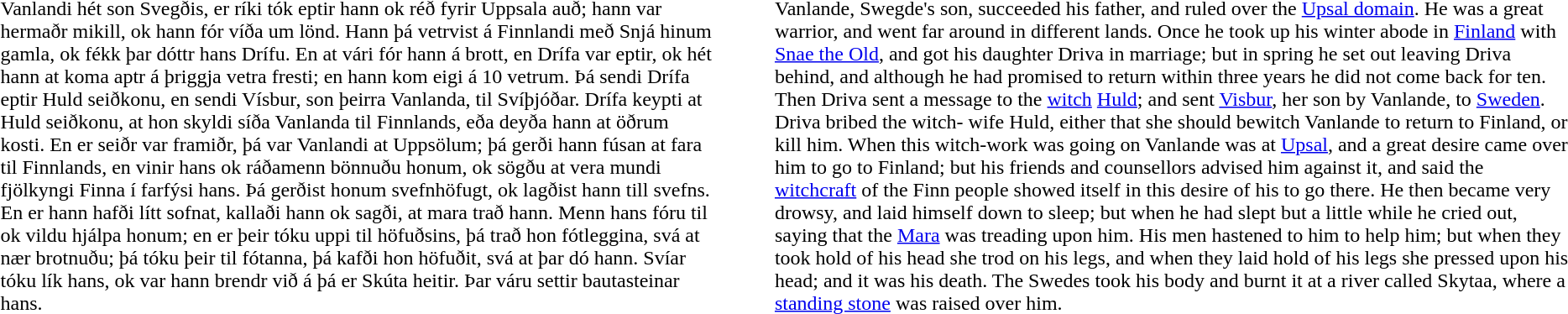<table cellpadding=3>
<tr>
<td><br>Vanlandi hét son Svegðis, er ríki tók eptir hann ok réð fyrir Uppsala auð; hann var hermaðr mikill, ok hann fór víða um lönd. Hann þá vetrvist á Finnlandi með Snjá hinum gamla, ok fékk þar dóttr hans Drífu. En at vári fór hann á brott, en Drífa var eptir, ok hét hann at koma aptr á þriggja vetra fresti; en hann kom eigi á 10 vetrum. Þá sendi Drífa eptir Huld seiðkonu, en sendi Vísbur, son þeirra Vanlanda, til Svíþjóðar. Drífa keypti at Huld seiðkonu, at hon skyldi síða Vanlanda til Finnlands, eða deyða hann at öðrum kosti. En er seiðr var framiðr, þá var Vanlandi at Uppsölum; þá gerði hann fúsan at fara til Finnlands, en vinir hans ok ráðamenn bönnuðu honum, ok sögðu at vera mundi fjölkyngi Finna í farfýsi hans. Þá gerðist honum svefnhöfugt, ok lagðist hann till svefns. En er hann hafði lítt sofnat, kallaði hann ok sagði, at mara trað hann. Menn hans fóru til ok vildu hjálpa honum; en er þeir tóku uppi til höfuðsins, þá trað hon fótleggina, svá at nær brotnuðu; þá tóku þeir til fótanna, þá kafði hon höfuðit, svá at þar dó hann. Svíar tóku lík hans, ok var hann brendr við á þá er Skúta heitir. Þar váru settir bautasteinar hans.</td>
<td width="30"></td>
<td><br>Vanlande, Swegde's son, succeeded his father, and ruled over the
<a href='#'>Upsal domain</a>. He was a great warrior, and went far around in
different lands. Once he took up his winter abode in <a href='#'>Finland</a>
with <a href='#'>Snae the Old</a>, and got his daughter Driva in marriage; but in
spring he set out leaving Driva behind, and although he had
promised to return within three years he did not come back for
ten.  Then Driva sent a message to the <a href='#'>witch</a> <a href='#'>Huld</a>; and sent
<a href='#'>Visbur</a>, her son by Vanlande, to <a href='#'>Sweden</a>. Driva bribed the witch-
wife Huld, either that she should bewitch Vanlande to return to
Finland, or kill him.  When this witch-work was going on Vanlande
was at <a href='#'>Upsal</a>, and a great desire came over him to go to Finland;
but his friends and counsellors advised him against it, and said
the <a href='#'>witchcraft</a> of the Finn people showed itself in this desire of
his to go there.  He then became very drowsy, and laid himself
down to sleep; but when he had slept but a little while he cried
out, saying that the <a href='#'>Mara</a> was treading upon him.  His men
hastened to him to help him; but when they took hold of his head
she trod on his legs, and when they laid hold of his legs she
pressed upon his head; and it was his death.  The Swedes took his
body and burnt it at a river called Skytaa, where a <a href='#'>standing stone</a> was raised over him.</td>
<td></td>
</tr>
</table>
